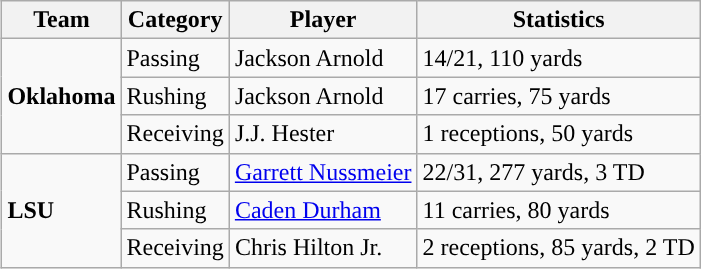<table class="wikitable" style="float: right;">
<tr>
<th>Team</th>
<th>Category</th>
<th>Player</th>
<th>Statistics</th>
</tr>
<tr>
<td rowspan=3><strong>Oklahoma  </strong></td>
<td>Passing</td>
<td>Jackson Arnold</td>
<td>14/21, 110 yards</td>
</tr>
<tr>
<td>Rushing</td>
<td>Jackson Arnold</td>
<td>17 carries, 75 yards</td>
</tr>
<tr>
<td>Receiving</td>
<td>J.J. Hester</td>
<td>1 receptions, 50 yards</td>
</tr>
<tr>
<td rowspan=3><strong>LSU</strong></td>
<td>Passing</td>
<td><a href='#'>Garrett Nussmeier</a></td>
<td>22/31, 277 yards, 3 TD</td>
</tr>
<tr>
<td>Rushing</td>
<td><a href='#'>Caden Durham</a></td>
<td>11 carries, 80 yards</td>
</tr>
<tr>
<td>Receiving</td>
<td>Chris Hilton Jr.</td>
<td>2 receptions, 85 yards, 2 TD</td>
</tr>
</table>
